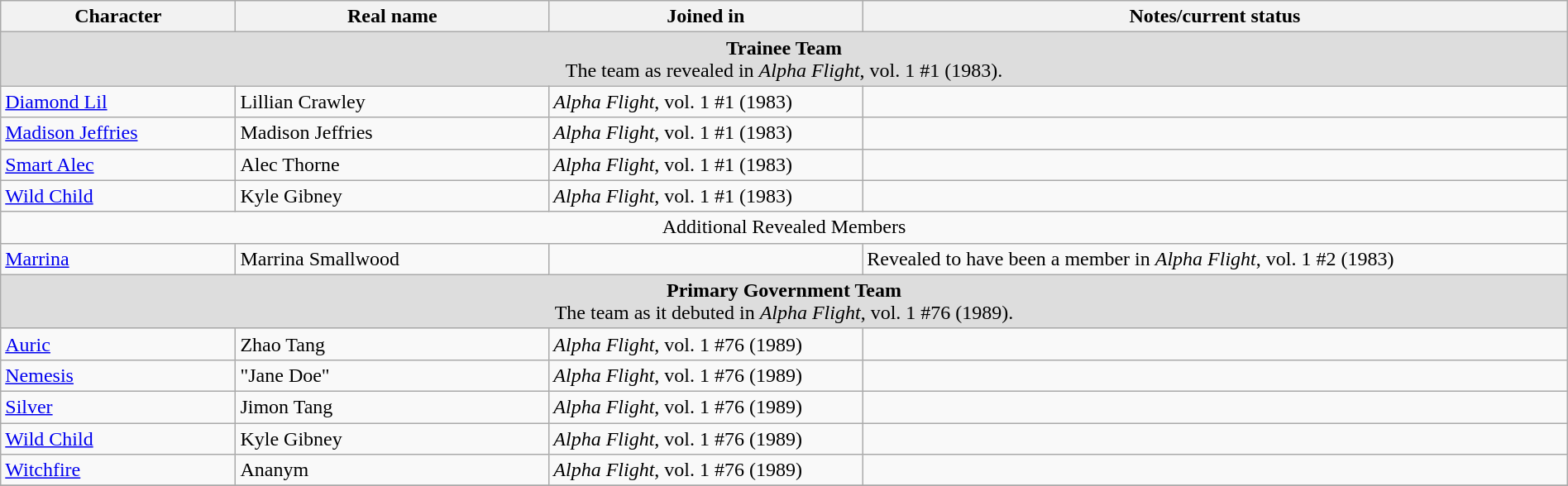<table class="wikitable" width=100%>
<tr>
<th width=15%>Character</th>
<th width=20%>Real name</th>
<th width=20%>Joined in</th>
<th width=45%>Notes/current status</th>
</tr>
<tr bgcolor="#DDDDDD">
<td colspan=4 align=center><strong>Trainee Team</strong><br>The team as revealed in <em>Alpha Flight</em>, vol. 1 #1 (1983).</td>
</tr>
<tr>
<td><a href='#'>Diamond Lil</a></td>
<td>Lillian Crawley</td>
<td><em>Alpha Flight</em>, vol. 1 #1 (1983)</td>
<td></td>
</tr>
<tr>
<td><a href='#'>Madison Jeffries</a></td>
<td>Madison Jeffries</td>
<td><em>Alpha Flight</em>, vol. 1 #1 (1983)</td>
<td></td>
</tr>
<tr>
<td><a href='#'>Smart Alec</a></td>
<td>Alec Thorne</td>
<td><em>Alpha Flight</em>, vol. 1 #1 (1983)</td>
<td></td>
</tr>
<tr>
<td><a href='#'>Wild Child</a></td>
<td>Kyle Gibney</td>
<td><em>Alpha Flight</em>, vol. 1 #1 (1983)</td>
<td></td>
</tr>
<tr>
<td colspan=4 align=center>Additional Revealed Members</td>
</tr>
<tr>
<td><a href='#'>Marrina</a></td>
<td>Marrina Smallwood</td>
<td></td>
<td>Revealed to have been a member in <em>Alpha Flight</em>, vol. 1 #2 (1983)</td>
</tr>
<tr bgcolor="#DDDDDD">
<td colspan=4 align=center><strong>Primary Government Team</strong><br>The team as it debuted in <em>Alpha Flight</em>, vol. 1 #76 (1989).</td>
</tr>
<tr>
<td><a href='#'>Auric</a></td>
<td>Zhao Tang</td>
<td><em>Alpha Flight</em>, vol. 1 #76 (1989)</td>
<td></td>
</tr>
<tr>
<td><a href='#'>Nemesis</a></td>
<td>"Jane Doe"</td>
<td><em>Alpha Flight</em>, vol. 1 #76 (1989)</td>
<td></td>
</tr>
<tr>
<td><a href='#'>Silver</a></td>
<td>Jimon Tang</td>
<td><em>Alpha Flight</em>, vol. 1 #76 (1989)</td>
<td></td>
</tr>
<tr>
<td><a href='#'>Wild Child</a></td>
<td>Kyle Gibney</td>
<td><em>Alpha Flight</em>, vol. 1 #76 (1989)</td>
<td></td>
</tr>
<tr>
<td><a href='#'>Witchfire</a></td>
<td>Ananym</td>
<td><em>Alpha Flight</em>, vol. 1 #76 (1989)</td>
<td></td>
</tr>
<tr>
</tr>
</table>
